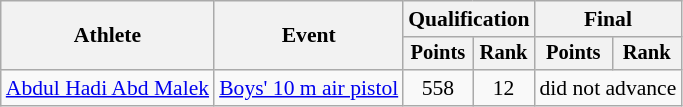<table class="wikitable" style="font-size:90%;">
<tr>
<th rowspan=2>Athlete</th>
<th rowspan=2>Event</th>
<th colspan=2>Qualification</th>
<th colspan=2>Final</th>
</tr>
<tr style="font-size:95%">
<th>Points</th>
<th>Rank</th>
<th>Points</th>
<th>Rank</th>
</tr>
<tr align=center>
<td align=left><a href='#'>Abdul Hadi Abd Malek</a></td>
<td align=left><a href='#'>Boys' 10 m air pistol</a></td>
<td>558</td>
<td>12</td>
<td colspan=2>did not advance</td>
</tr>
</table>
